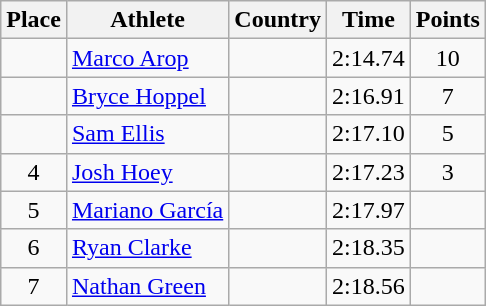<table class="wikitable">
<tr>
<th>Place</th>
<th>Athlete</th>
<th>Country</th>
<th>Time</th>
<th>Points</th>
</tr>
<tr>
<td align=center></td>
<td><a href='#'>Marco Arop</a></td>
<td></td>
<td>2:14.74</td>
<td align=center>10</td>
</tr>
<tr>
<td align=center></td>
<td><a href='#'>Bryce Hoppel</a></td>
<td></td>
<td>2:16.91</td>
<td align=center>7</td>
</tr>
<tr>
<td align=center></td>
<td><a href='#'>Sam Ellis</a></td>
<td></td>
<td>2:17.10</td>
<td align=center>5</td>
</tr>
<tr>
<td align=center>4</td>
<td><a href='#'>Josh Hoey</a></td>
<td></td>
<td>2:17.23</td>
<td align=center>3</td>
</tr>
<tr>
<td align=center>5</td>
<td><a href='#'>Mariano García</a></td>
<td></td>
<td>2:17.97</td>
<td align=center></td>
</tr>
<tr>
<td align=center>6</td>
<td><a href='#'>Ryan Clarke</a></td>
<td></td>
<td>2:18.35</td>
<td align=center></td>
</tr>
<tr>
<td align=center>7</td>
<td><a href='#'>Nathan Green</a></td>
<td></td>
<td>2:18.56</td>
<td align=center></td>
</tr>
</table>
